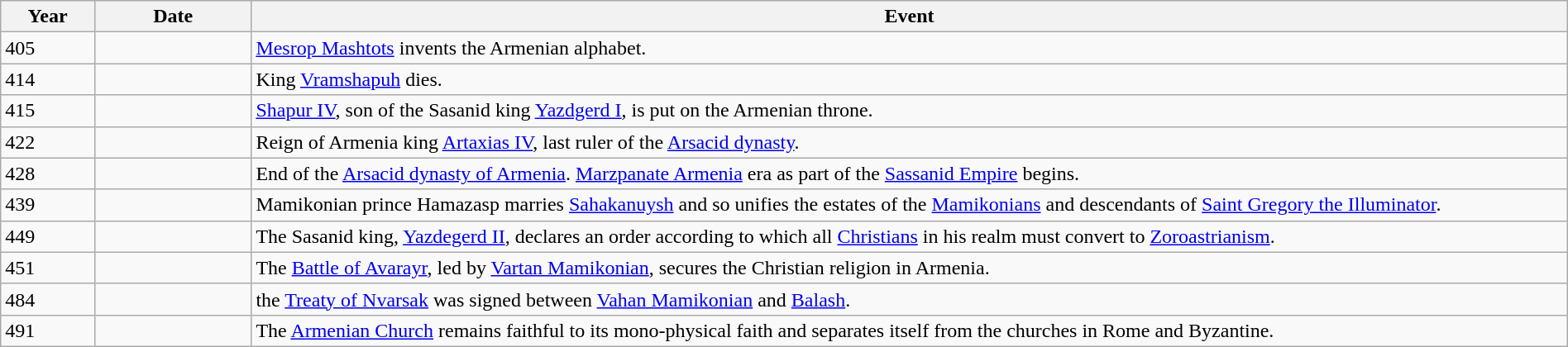<table class="wikitable" width="100%">
<tr>
<th style="width:6%">Year</th>
<th style="width:10%">Date</th>
<th>Event</th>
</tr>
<tr>
<td>405</td>
<td></td>
<td><a href='#'>Mesrop Mashtots</a> invents the Armenian alphabet.</td>
</tr>
<tr>
<td>414</td>
<td></td>
<td>King <a href='#'>Vramshapuh</a> dies.</td>
</tr>
<tr>
<td>415</td>
<td></td>
<td><a href='#'>Shapur IV</a>, son of the Sasanid king <a href='#'>Yazdgerd I</a>, is put on the Armenian throne.</td>
</tr>
<tr>
<td>422</td>
<td></td>
<td>Reign of Armenia king <a href='#'>Artaxias IV</a>, last ruler of the <a href='#'>Arsacid dynasty</a>.</td>
</tr>
<tr>
<td>428</td>
<td></td>
<td>End of the <a href='#'>Arsacid dynasty of Armenia</a>. <a href='#'>Marzpanate Armenia</a> era as part of the <a href='#'>Sassanid Empire</a> begins.</td>
</tr>
<tr>
<td>439</td>
<td></td>
<td>Mamikonian prince Hamazasp marries <a href='#'>Sahakanuysh</a> and so unifies the estates of the <a href='#'>Mamikonians</a> and descendants of <a href='#'>Saint Gregory the Illuminator</a>.</td>
</tr>
<tr>
<td>449</td>
<td></td>
<td>The Sasanid king, <a href='#'>Yazdegerd II</a>, declares an order according to which all <a href='#'>Christians</a> in his realm must convert to <a href='#'>Zoroastrianism</a>.</td>
</tr>
<tr>
<td>451</td>
<td></td>
<td>The <a href='#'>Battle of Avarayr</a>, led by <a href='#'>Vartan Mamikonian</a>, secures the Christian religion in Armenia.</td>
</tr>
<tr>
<td>484</td>
<td></td>
<td>the <a href='#'>Treaty of Nvarsak</a> was signed between <a href='#'>Vahan Mamikonian</a> and  <a href='#'>Balash</a>.</td>
</tr>
<tr>
<td>491</td>
<td></td>
<td>The <a href='#'>Armenian Church</a> remains faithful to its mono-physical faith and separates itself from the churches in Rome and Byzantine.</td>
</tr>
</table>
